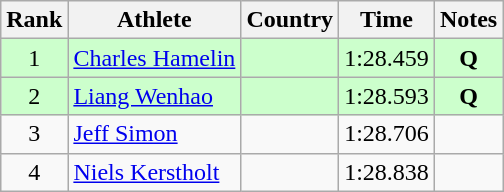<table class="wikitable sortable" style="text-align:center">
<tr>
<th>Rank</th>
<th>Athlete</th>
<th>Country</th>
<th>Time</th>
<th>Notes</th>
</tr>
<tr bgcolor="#ccffcc">
<td>1</td>
<td align=left><a href='#'>Charles Hamelin</a></td>
<td align=left></td>
<td>1:28.459</td>
<td><strong>Q</strong></td>
</tr>
<tr bgcolor="#ccffcc">
<td>2</td>
<td align=left><a href='#'>Liang Wenhao</a></td>
<td align=left></td>
<td>1:28.593</td>
<td><strong>Q</strong></td>
</tr>
<tr>
<td>3</td>
<td align=left><a href='#'>Jeff Simon</a></td>
<td align=left></td>
<td>1:28.706</td>
<td></td>
</tr>
<tr>
<td>4</td>
<td align=left><a href='#'>Niels Kerstholt</a></td>
<td align=left></td>
<td>1:28.838</td>
<td></td>
</tr>
</table>
